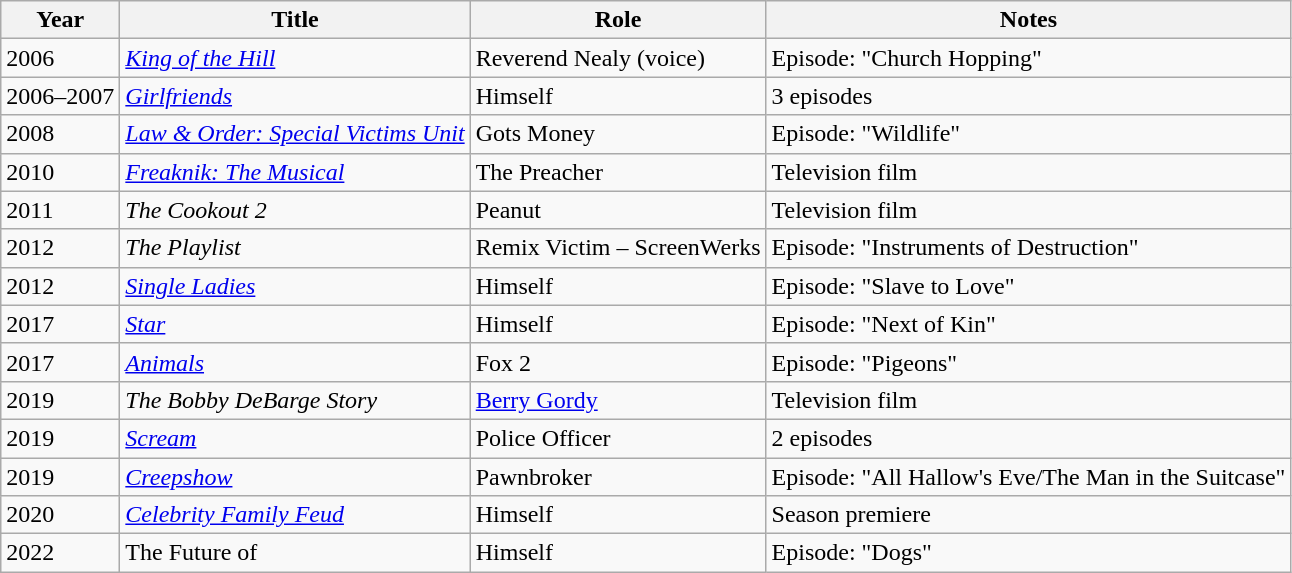<table class="wikitable sortable">
<tr>
<th>Year</th>
<th>Title</th>
<th>Role</th>
<th class="unsortable">Notes</th>
</tr>
<tr>
<td>2006</td>
<td><em><a href='#'>King of the Hill</a></em></td>
<td>Reverend Nealy (voice)</td>
<td>Episode: "Church Hopping"</td>
</tr>
<tr>
<td>2006–2007</td>
<td><em><a href='#'>Girlfriends</a></em></td>
<td>Himself</td>
<td>3 episodes</td>
</tr>
<tr>
<td>2008</td>
<td><em><a href='#'>Law & Order: Special Victims Unit</a></em></td>
<td>Gots Money</td>
<td>Episode: "Wildlife"</td>
</tr>
<tr>
<td>2010</td>
<td><em><a href='#'>Freaknik: The Musical</a></em></td>
<td>The Preacher</td>
<td>Television film</td>
</tr>
<tr>
<td>2011</td>
<td><em>The Cookout 2</em></td>
<td>Peanut</td>
<td>Television film</td>
</tr>
<tr>
<td>2012</td>
<td><em>The Playlist</em></td>
<td>Remix Victim – ScreenWerks</td>
<td>Episode: "Instruments of Destruction"</td>
</tr>
<tr>
<td>2012</td>
<td><em><a href='#'>Single Ladies</a></em></td>
<td>Himself</td>
<td>Episode: "Slave to Love"</td>
</tr>
<tr>
<td>2017</td>
<td><em><a href='#'>Star</a></em></td>
<td>Himself</td>
<td>Episode: "Next of Kin"</td>
</tr>
<tr>
<td>2017</td>
<td><em><a href='#'>Animals</a></em></td>
<td>Fox 2</td>
<td>Episode: "Pigeons"</td>
</tr>
<tr>
<td>2019</td>
<td><em>The Bobby DeBarge Story</em></td>
<td><a href='#'>Berry Gordy</a></td>
<td>Television film</td>
</tr>
<tr>
<td>2019</td>
<td><em><a href='#'>Scream</a></em></td>
<td>Police Officer</td>
<td>2 episodes</td>
</tr>
<tr>
<td>2019</td>
<td><em><a href='#'>Creepshow</a></em></td>
<td>Pawnbroker</td>
<td>Episode: "All Hallow's Eve/The Man in the Suitcase"</td>
</tr>
<tr>
<td>2020</td>
<td><em><a href='#'>Celebrity Family Feud</a></em></td>
<td>Himself</td>
<td>Season premiere</td>
</tr>
<tr>
<td>2022</td>
<td>The Future of</td>
<td>Himself</td>
<td>Episode: "Dogs"</td>
</tr>
</table>
